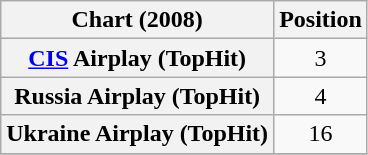<table class="wikitable sortable plainrowheaders" style="text-align:center;">
<tr>
<th scope="col">Chart (2008)</th>
<th scope="col">Position</th>
</tr>
<tr>
<th scope="row"><a href='#'>CIS</a> Airplay (TopHit)</th>
<td>3</td>
</tr>
<tr>
<th scope="row">Russia Airplay (TopHit)</th>
<td>4</td>
</tr>
<tr>
<th scope="row">Ukraine Airplay (TopHit)</th>
<td>16</td>
</tr>
<tr>
</tr>
</table>
